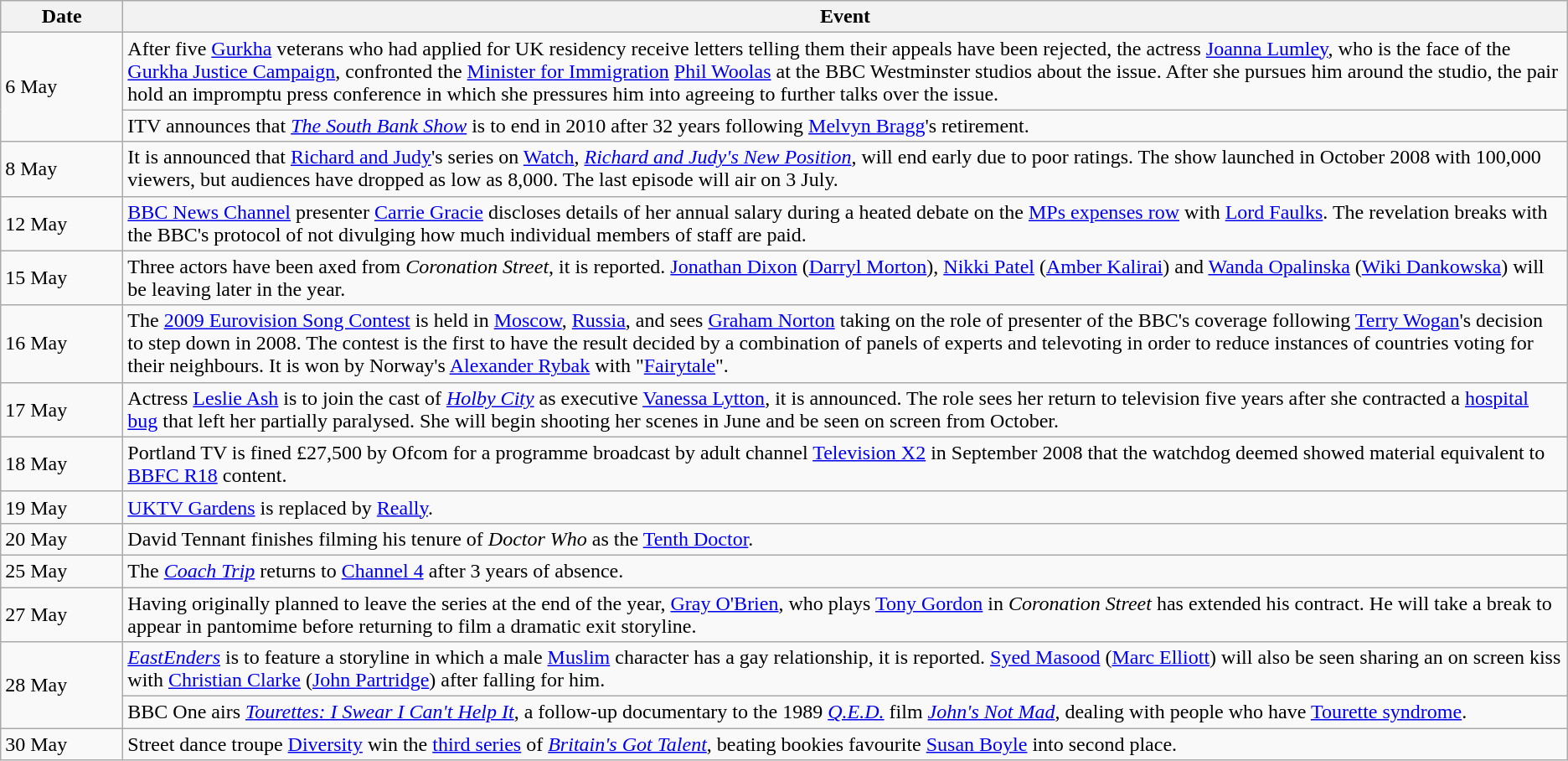<table class="wikitable">
<tr>
<th width=90>Date</th>
<th>Event</th>
</tr>
<tr>
<td rowspan=2>6 May</td>
<td>After five <a href='#'>Gurkha</a> veterans who had applied for UK residency receive letters telling them their appeals have been rejected, the actress <a href='#'>Joanna Lumley</a>, who is the face of the <a href='#'>Gurkha Justice Campaign</a>, confronted the <a href='#'>Minister for Immigration</a> <a href='#'>Phil Woolas</a> at the BBC Westminster studios about the issue. After she pursues him around the studio, the pair hold an impromptu press conference in which she pressures him into agreeing to further talks over the issue.</td>
</tr>
<tr>
<td>ITV announces that <em><a href='#'>The South Bank Show</a></em> is to end in 2010 after 32 years following <a href='#'>Melvyn Bragg</a>'s retirement.</td>
</tr>
<tr>
<td>8 May</td>
<td>It is announced that <a href='#'>Richard and Judy</a>'s series on <a href='#'>Watch</a>, <em><a href='#'>Richard and Judy's New Position</a></em>, will end early due to poor ratings. The show launched in October 2008 with 100,000 viewers, but audiences have dropped as low as 8,000. The last episode will air on 3 July.</td>
</tr>
<tr>
<td>12 May</td>
<td><a href='#'>BBC News Channel</a> presenter <a href='#'>Carrie Gracie</a> discloses details of her annual salary during a heated debate on the <a href='#'>MPs expenses row</a> with <a href='#'>Lord Faulks</a>. The revelation breaks with the BBC's protocol of not divulging how much individual members of staff are paid.</td>
</tr>
<tr>
<td>15 May</td>
<td>Three actors have been axed from <em>Coronation Street</em>, it is reported. <a href='#'>Jonathan Dixon</a> (<a href='#'>Darryl Morton</a>), <a href='#'>Nikki Patel</a> (<a href='#'>Amber Kalirai</a>) and <a href='#'>Wanda Opalinska</a> (<a href='#'>Wiki Dankowska</a>) will be leaving later in the year.</td>
</tr>
<tr>
<td>16 May</td>
<td>The <a href='#'>2009 Eurovision Song Contest</a> is held in <a href='#'>Moscow</a>, <a href='#'>Russia</a>, and sees <a href='#'>Graham Norton</a> taking on the role of presenter of the BBC's coverage following <a href='#'>Terry Wogan</a>'s decision to step down in 2008. The contest is the first to have the result decided by a combination of panels of experts and televoting in order to reduce instances of countries voting for their neighbours. It is won by Norway's <a href='#'>Alexander Rybak</a> with "<a href='#'>Fairytale</a>".</td>
</tr>
<tr>
<td>17 May</td>
<td>Actress <a href='#'>Leslie Ash</a> is to join the cast of <em><a href='#'>Holby City</a></em> as executive <a href='#'>Vanessa Lytton</a>, it is announced. The role sees her return to television five years after she contracted a <a href='#'>hospital bug</a> that left her partially paralysed. She will begin shooting her scenes in June and be seen on screen from October.</td>
</tr>
<tr>
<td>18 May</td>
<td>Portland TV is fined £27,500 by Ofcom for a programme broadcast by adult channel <a href='#'>Television X2</a> in September 2008 that the watchdog deemed showed material equivalent to <a href='#'>BBFC R18</a> content.</td>
</tr>
<tr>
<td>19 May</td>
<td><a href='#'>UKTV Gardens</a> is replaced by <a href='#'>Really</a>.</td>
</tr>
<tr>
<td>20 May</td>
<td>David Tennant finishes filming his tenure of <em>Doctor Who</em> as the <a href='#'>Tenth Doctor</a>.</td>
</tr>
<tr>
<td>25 May</td>
<td>The <em><a href='#'>Coach Trip</a></em> returns to <a href='#'>Channel 4</a> after 3 years of absence.</td>
</tr>
<tr>
<td>27 May</td>
<td>Having originally planned to leave the series at the end of the year, <a href='#'>Gray O'Brien</a>, who plays <a href='#'>Tony Gordon</a> in <em>Coronation Street</em> has extended his contract. He will take a break to appear in pantomime before returning to film a dramatic exit storyline.</td>
</tr>
<tr>
<td rowspan=2>28 May</td>
<td><em><a href='#'>EastEnders</a></em> is to feature a storyline in which a male <a href='#'>Muslim</a> character has a gay relationship, it is reported. <a href='#'>Syed Masood</a> (<a href='#'>Marc Elliott</a>) will also be seen sharing an on screen kiss with <a href='#'>Christian Clarke</a> (<a href='#'>John Partridge</a>) after falling for him.</td>
</tr>
<tr>
<td>BBC One airs <em><a href='#'>Tourettes: I Swear I Can't Help It</a></em>, a follow-up documentary to the 1989 <em><a href='#'>Q.E.D.</a></em> film <em><a href='#'>John's Not Mad</a></em>, dealing with people who have <a href='#'>Tourette syndrome</a>.</td>
</tr>
<tr>
<td>30 May</td>
<td>Street dance troupe <a href='#'>Diversity</a> win the <a href='#'>third series</a> of <em><a href='#'>Britain's Got Talent</a></em>, beating bookies favourite <a href='#'>Susan Boyle</a> into second place.</td>
</tr>
</table>
